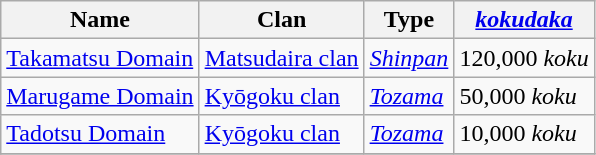<table class="wikitable">
<tr>
<th>Name</th>
<th>Clan</th>
<th>Type</th>
<th><em><a href='#'>kokudaka</a></em></th>
</tr>
<tr>
<td> <a href='#'>Takamatsu Domain</a></td>
<td><a href='#'>Matsudaira clan</a></td>
<td><em><a href='#'>Shinpan</a></em></td>
<td>120,000 <em>koku</em></td>
</tr>
<tr>
<td> <a href='#'>Marugame Domain</a></td>
<td><a href='#'>Kyōgoku clan</a></td>
<td><em><a href='#'>Tozama</a></em></td>
<td>50,000 <em>koku</em></td>
</tr>
<tr>
<td> <a href='#'>Tadotsu Domain</a></td>
<td><a href='#'>Kyōgoku clan</a></td>
<td><em><a href='#'>Tozama</a></em></td>
<td>10,000 <em>koku</em></td>
</tr>
<tr>
</tr>
</table>
